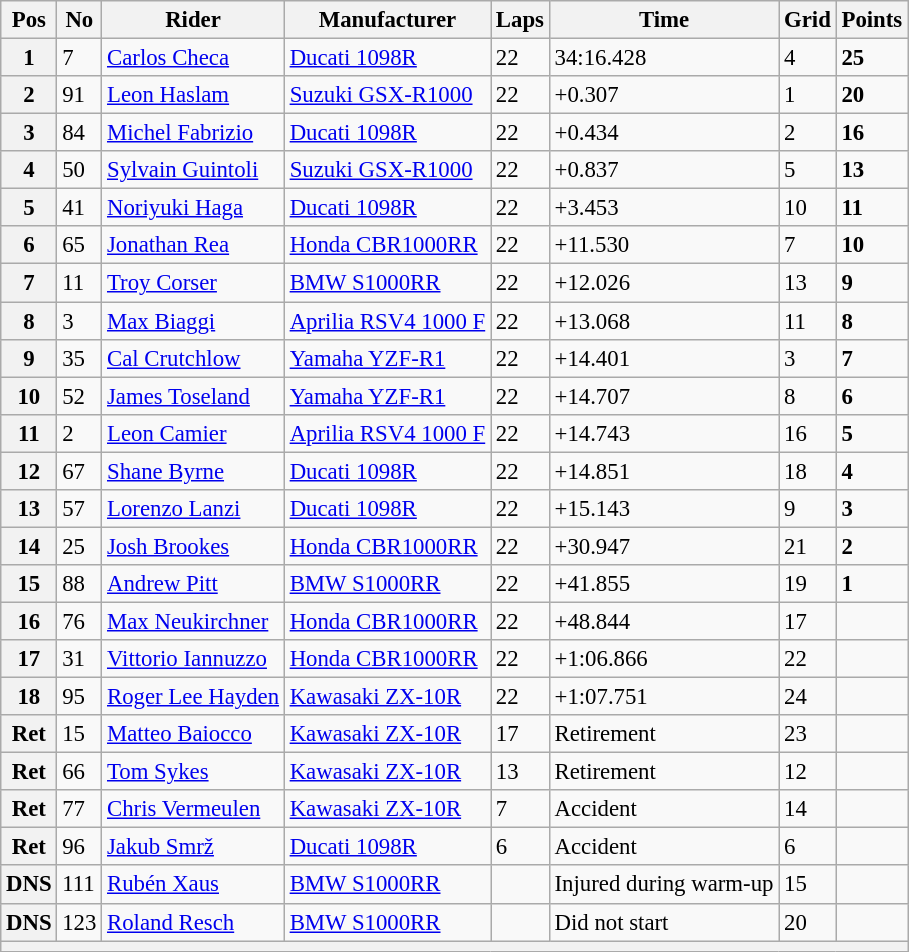<table class="wikitable" style="font-size: 95%;">
<tr>
<th>Pos</th>
<th>No</th>
<th>Rider</th>
<th>Manufacturer</th>
<th>Laps</th>
<th>Time</th>
<th>Grid</th>
<th>Points</th>
</tr>
<tr>
<th>1</th>
<td>7</td>
<td> <a href='#'>Carlos Checa</a></td>
<td><a href='#'>Ducati 1098R</a></td>
<td>22</td>
<td>34:16.428</td>
<td>4</td>
<td><strong>25</strong></td>
</tr>
<tr>
<th>2</th>
<td>91</td>
<td> <a href='#'>Leon Haslam</a></td>
<td><a href='#'>Suzuki GSX-R1000</a></td>
<td>22</td>
<td>+0.307</td>
<td>1</td>
<td><strong>20</strong></td>
</tr>
<tr>
<th>3</th>
<td>84</td>
<td> <a href='#'>Michel Fabrizio</a></td>
<td><a href='#'>Ducati 1098R</a></td>
<td>22</td>
<td>+0.434</td>
<td>2</td>
<td><strong>16</strong></td>
</tr>
<tr>
<th>4</th>
<td>50</td>
<td> <a href='#'>Sylvain Guintoli</a></td>
<td><a href='#'>Suzuki GSX-R1000</a></td>
<td>22</td>
<td>+0.837</td>
<td>5</td>
<td><strong>13</strong></td>
</tr>
<tr>
<th>5</th>
<td>41</td>
<td> <a href='#'>Noriyuki Haga</a></td>
<td><a href='#'>Ducati 1098R</a></td>
<td>22</td>
<td>+3.453</td>
<td>10</td>
<td><strong>11</strong></td>
</tr>
<tr>
<th>6</th>
<td>65</td>
<td> <a href='#'>Jonathan Rea</a></td>
<td><a href='#'>Honda CBR1000RR</a></td>
<td>22</td>
<td>+11.530</td>
<td>7</td>
<td><strong>10</strong></td>
</tr>
<tr>
<th>7</th>
<td>11</td>
<td> <a href='#'>Troy Corser</a></td>
<td><a href='#'>BMW S1000RR</a></td>
<td>22</td>
<td>+12.026</td>
<td>13</td>
<td><strong>9</strong></td>
</tr>
<tr>
<th>8</th>
<td>3</td>
<td> <a href='#'>Max Biaggi</a></td>
<td><a href='#'>Aprilia RSV4 1000 F</a></td>
<td>22</td>
<td>+13.068</td>
<td>11</td>
<td><strong>8</strong></td>
</tr>
<tr>
<th>9</th>
<td>35</td>
<td> <a href='#'>Cal Crutchlow</a></td>
<td><a href='#'>Yamaha YZF-R1</a></td>
<td>22</td>
<td>+14.401</td>
<td>3</td>
<td><strong>7</strong></td>
</tr>
<tr>
<th>10</th>
<td>52</td>
<td> <a href='#'>James Toseland</a></td>
<td><a href='#'>Yamaha YZF-R1</a></td>
<td>22</td>
<td>+14.707</td>
<td>8</td>
<td><strong>6</strong></td>
</tr>
<tr>
<th>11</th>
<td>2</td>
<td> <a href='#'>Leon Camier</a></td>
<td><a href='#'>Aprilia RSV4 1000 F</a></td>
<td>22</td>
<td>+14.743</td>
<td>16</td>
<td><strong>5</strong></td>
</tr>
<tr>
<th>12</th>
<td>67</td>
<td> <a href='#'>Shane Byrne</a></td>
<td><a href='#'>Ducati 1098R</a></td>
<td>22</td>
<td>+14.851</td>
<td>18</td>
<td><strong>4</strong></td>
</tr>
<tr>
<th>13</th>
<td>57</td>
<td> <a href='#'>Lorenzo Lanzi</a></td>
<td><a href='#'>Ducati 1098R</a></td>
<td>22</td>
<td>+15.143</td>
<td>9</td>
<td><strong>3</strong></td>
</tr>
<tr>
<th>14</th>
<td>25</td>
<td> <a href='#'>Josh Brookes</a></td>
<td><a href='#'>Honda CBR1000RR</a></td>
<td>22</td>
<td>+30.947</td>
<td>21</td>
<td><strong>2</strong></td>
</tr>
<tr>
<th>15</th>
<td>88</td>
<td> <a href='#'>Andrew Pitt</a></td>
<td><a href='#'>BMW S1000RR</a></td>
<td>22</td>
<td>+41.855</td>
<td>19</td>
<td><strong>1</strong></td>
</tr>
<tr>
<th>16</th>
<td>76</td>
<td> <a href='#'>Max Neukirchner</a></td>
<td><a href='#'>Honda CBR1000RR</a></td>
<td>22</td>
<td>+48.844</td>
<td>17</td>
<td></td>
</tr>
<tr>
<th>17</th>
<td>31</td>
<td> <a href='#'>Vittorio Iannuzzo</a></td>
<td><a href='#'>Honda CBR1000RR</a></td>
<td>22</td>
<td>+1:06.866</td>
<td>22</td>
<td></td>
</tr>
<tr>
<th>18</th>
<td>95</td>
<td> <a href='#'>Roger Lee Hayden</a></td>
<td><a href='#'>Kawasaki ZX-10R</a></td>
<td>22</td>
<td>+1:07.751</td>
<td>24</td>
<td></td>
</tr>
<tr>
<th>Ret</th>
<td>15</td>
<td> <a href='#'>Matteo Baiocco</a></td>
<td><a href='#'>Kawasaki ZX-10R</a></td>
<td>17</td>
<td>Retirement</td>
<td>23</td>
<td></td>
</tr>
<tr>
<th>Ret</th>
<td>66</td>
<td> <a href='#'>Tom Sykes</a></td>
<td><a href='#'>Kawasaki ZX-10R</a></td>
<td>13</td>
<td>Retirement</td>
<td>12</td>
<td></td>
</tr>
<tr>
<th>Ret</th>
<td>77</td>
<td> <a href='#'>Chris Vermeulen</a></td>
<td><a href='#'>Kawasaki ZX-10R</a></td>
<td>7</td>
<td>Accident</td>
<td>14</td>
<td></td>
</tr>
<tr>
<th>Ret</th>
<td>96</td>
<td> <a href='#'>Jakub Smrž</a></td>
<td><a href='#'>Ducati 1098R</a></td>
<td>6</td>
<td>Accident</td>
<td>6</td>
<td></td>
</tr>
<tr>
<th>DNS</th>
<td>111</td>
<td> <a href='#'>Rubén Xaus</a></td>
<td><a href='#'>BMW S1000RR</a></td>
<td></td>
<td>Injured during warm-up</td>
<td>15</td>
<td></td>
</tr>
<tr>
<th>DNS</th>
<td>123</td>
<td> <a href='#'>Roland Resch</a></td>
<td><a href='#'>BMW S1000RR</a></td>
<td></td>
<td>Did not start</td>
<td>20</td>
<td></td>
</tr>
<tr>
<th colspan=8></th>
</tr>
</table>
